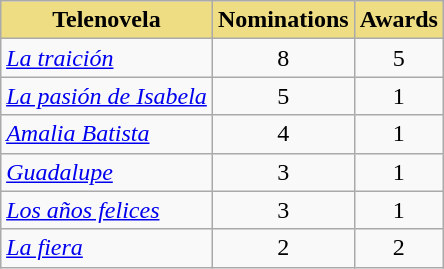<table class="wikitable sortable" style="margin:1em auto;">
<tr>
<th style="background-color:#EEDD82;">Telenovela</th>
<th style="background-color:#EEDD82;">Nominations</th>
<th style="background-color:#EEDD82;">Awards</th>
</tr>
<tr>
<td><em><a href='#'>La traición</a></em></td>
<td style="text-align:center;">8</td>
<td style="text-align:center;">5</td>
</tr>
<tr>
<td><em><a href='#'>La pasión de Isabela</a></em></td>
<td style="text-align:center;">5</td>
<td style="text-align:center;">1</td>
</tr>
<tr>
<td><em><a href='#'>Amalia Batista</a></em></td>
<td style="text-align:center;">4</td>
<td style="text-align:center;">1</td>
</tr>
<tr>
<td><em><a href='#'>Guadalupe</a></em></td>
<td style="text-align:center;">3</td>
<td style="text-align:center;">1</td>
</tr>
<tr>
<td><em><a href='#'>Los años felices</a></em></td>
<td style="text-align:center;">3</td>
<td style="text-align:center;">1</td>
</tr>
<tr>
<td><em><a href='#'>La fiera</a></em></td>
<td style="text-align:center;">2</td>
<td style="text-align:center;">2</td>
</tr>
</table>
